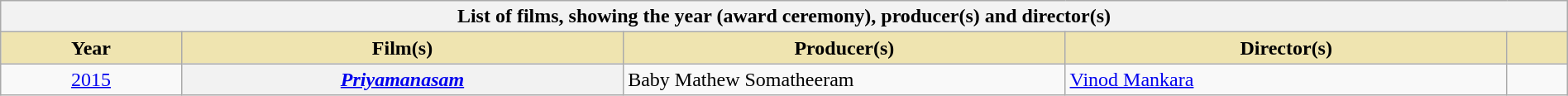<table class="wikitable plainrowheaders" style="width:100%">
<tr>
<th colspan="5">List of films, showing the year (award ceremony), producer(s) and director(s)</th>
</tr>
<tr>
<th scope="col" style="background-color:#EFE4B0;width:9%;">Year</th>
<th scope="col" style="background-color:#EFE4B0;width:22%;">Film(s)</th>
<th scope="col" style="background-color:#EFE4B0;width:22%;">Producer(s)</th>
<th scope="col" style="background-color:#EFE4B0;width:22%;">Director(s)</th>
<th scope="col" style="background-color:#EFE4B0;width:3%;" class="unsortable"></th>
</tr>
<tr>
<td style="text-align:center;"><a href='#'>2015<br></a></td>
<th scope="row"><em><a href='#'>Priyamanasam</a></em></th>
<td>Baby Mathew Somatheeram</td>
<td><a href='#'>Vinod Mankara</a></td>
<td align="center"></td>
</tr>
</table>
